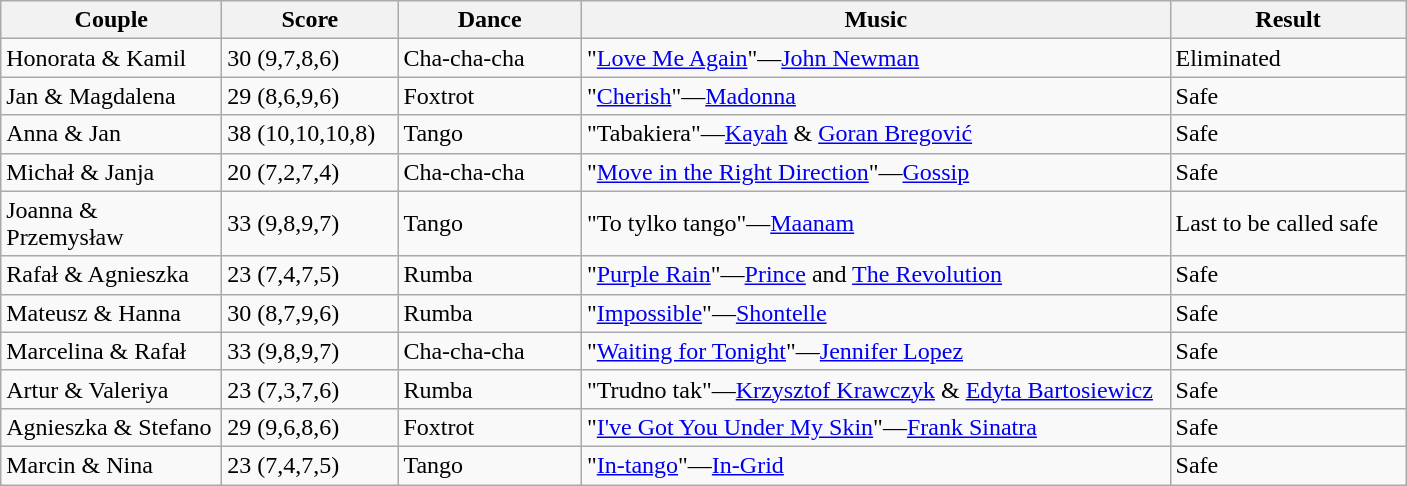<table class="wikitable">
<tr>
<th width="140">Couple</th>
<th width="110">Score</th>
<th width="115">Dance</th>
<th width="385">Music</th>
<th width="150">Result</th>
</tr>
<tr>
<td>Honorata & Kamil</td>
<td>30 (9,7,8,6)</td>
<td>Cha-cha-cha</td>
<td>"<a href='#'>Love Me Again</a>"—<a href='#'>John Newman</a></td>
<td>Eliminated</td>
</tr>
<tr>
<td>Jan & Magdalena</td>
<td>29 (8,6,9,6)</td>
<td>Foxtrot</td>
<td>"<a href='#'>Cherish</a>"—<a href='#'>Madonna</a></td>
<td>Safe</td>
</tr>
<tr>
<td>Anna & Jan</td>
<td>38 (10,10,10,8)</td>
<td>Tango</td>
<td>"Tabakiera"—<a href='#'>Kayah</a> & <a href='#'>Goran Bregović</a></td>
<td>Safe</td>
</tr>
<tr>
<td>Michał & Janja</td>
<td>20 (7,2,7,4)</td>
<td>Cha-cha-cha</td>
<td>"<a href='#'>Move in the Right Direction</a>"—<a href='#'>Gossip</a></td>
<td>Safe</td>
</tr>
<tr>
<td>Joanna & Przemysław</td>
<td>33 (9,8,9,7)</td>
<td>Tango</td>
<td>"To tylko tango"—<a href='#'>Maanam</a></td>
<td>Last to be called safe</td>
</tr>
<tr>
<td>Rafał & Agnieszka</td>
<td>23 (7,4,7,5)</td>
<td>Rumba</td>
<td>"<a href='#'>Purple Rain</a>"—<a href='#'>Prince</a> and <a href='#'>The Revolution</a></td>
<td>Safe</td>
</tr>
<tr>
<td>Mateusz & Hanna</td>
<td>30 (8,7,9,6)</td>
<td>Rumba</td>
<td>"<a href='#'>Impossible</a>"—<a href='#'>Shontelle</a></td>
<td>Safe</td>
</tr>
<tr>
<td>Marcelina & Rafał</td>
<td>33 (9,8,9,7)</td>
<td>Cha-cha-cha</td>
<td>"<a href='#'>Waiting for Tonight</a>"—<a href='#'>Jennifer Lopez</a></td>
<td>Safe</td>
</tr>
<tr>
<td>Artur & Valeriya</td>
<td>23 (7,3,7,6)</td>
<td>Rumba</td>
<td>"Trudno tak"—<a href='#'>Krzysztof Krawczyk</a> & <a href='#'>Edyta Bartosiewicz</a></td>
<td>Safe</td>
</tr>
<tr>
<td>Agnieszka & Stefano</td>
<td>29 (9,6,8,6)</td>
<td>Foxtrot</td>
<td>"<a href='#'>I've Got You Under My Skin</a>"—<a href='#'>Frank Sinatra</a></td>
<td>Safe</td>
</tr>
<tr>
<td>Marcin & Nina</td>
<td>23 (7,4,7,5)</td>
<td>Tango</td>
<td>"<a href='#'>In-tango</a>"—<a href='#'>In-Grid</a></td>
<td>Safe</td>
</tr>
</table>
